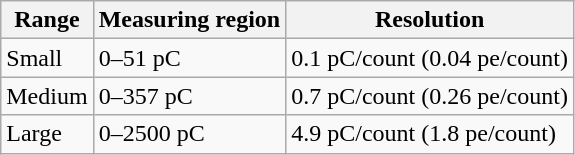<table class="wikitable">
<tr>
<th>Range</th>
<th>Measuring region</th>
<th>Resolution</th>
</tr>
<tr>
<td>Small</td>
<td>0–51 pC</td>
<td>0.1 pC/count (0.04 pe/count)</td>
</tr>
<tr>
<td>Medium</td>
<td>0–357 pC</td>
<td>0.7 pC/count (0.26 pe/count)</td>
</tr>
<tr>
<td>Large</td>
<td>0–2500 pC</td>
<td>4.9 pC/count (1.8 pe/count)</td>
</tr>
</table>
